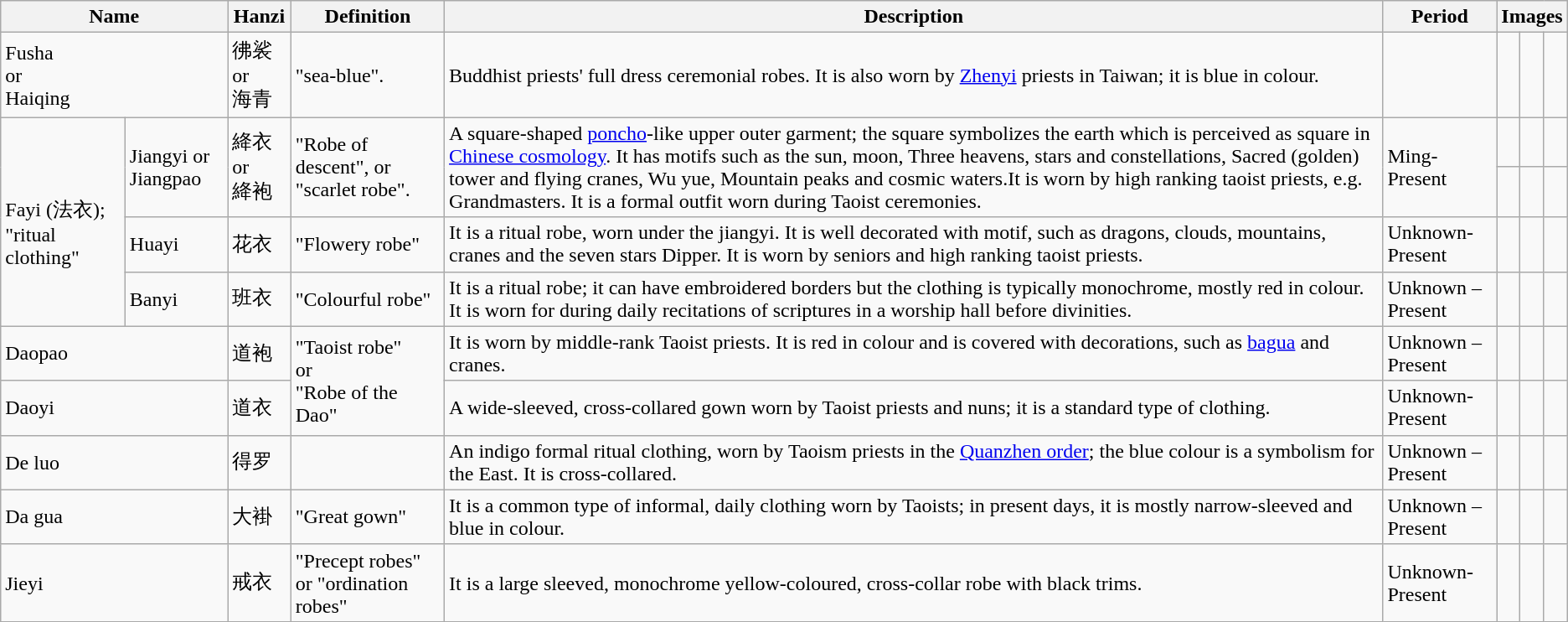<table class="wikitable sortable mw-collapsible">
<tr>
<th colspan="2">Name</th>
<th>Hanzi</th>
<th>Definition</th>
<th>Description</th>
<th>Period</th>
<th colspan="3">Images</th>
</tr>
<tr>
<td colspan="2">Fusha<br>or<br>Haiqing</td>
<td>彿裟<br>or<br>海青</td>
<td>"sea-blue".</td>
<td>Buddhist priests' full dress ceremonial robes. It is also worn by <a href='#'>Zhenyi</a> priests in Taiwan; it is blue in colour.</td>
<td></td>
<td></td>
<td></td>
<td></td>
</tr>
<tr>
<td rowspan="4"><br>Fayi (法衣); "ritual clothing"</td>
<td rowspan="2">Jiangyi or Jiangpao</td>
<td rowspan="2">絳衣 or<br>絳袍</td>
<td rowspan="2">"Robe of descent", or "scarlet robe".</td>
<td rowspan="2">A square-shaped <a href='#'>poncho</a>-like upper outer garment; the square symbolizes the earth which is perceived as square in <a href='#'>Chinese cosmology</a>. It has motifs such as the sun, moon, Three heavens, stars and constellations, Sacred (golden) tower and flying cranes, Wu yue, Mountain peaks and cosmic waters.It is worn by high ranking taoist priests, e.g. Grandmasters. It is a formal outfit worn during Taoist ceremonies.</td>
<td rowspan="2">Ming- Present</td>
<td></td>
<td></td>
<td></td>
</tr>
<tr>
<td></td>
<td></td>
<td></td>
</tr>
<tr>
<td>Huayi</td>
<td>花衣</td>
<td>"Flowery robe"</td>
<td>It is a ritual robe, worn under the jiangyi. It is well decorated with motif, such as dragons, clouds, mountains, cranes and the seven stars Dipper. It is worn by seniors and high ranking taoist priests.</td>
<td>Unknown- Present</td>
<td></td>
<td></td>
<td></td>
</tr>
<tr>
<td>Banyi</td>
<td>班衣</td>
<td>"Colourful robe"</td>
<td>It is a ritual robe; it can have embroidered borders but the clothing is typically monochrome, mostly red in colour. It is worn for during daily recitations of scriptures in a worship hall before divinities.</td>
<td>Unknown – Present</td>
<td></td>
<td></td>
<td></td>
</tr>
<tr>
<td colspan="2">Daopao</td>
<td>道袍</td>
<td rowspan="2">"Taoist robe"<br>or<br>"Robe of the Dao"</td>
<td>It is worn by middle-rank Taoist priests. It is red in colour and is covered with decorations, such as <a href='#'>bagua</a> and cranes.</td>
<td>Unknown – Present</td>
<td></td>
<td></td>
<td></td>
</tr>
<tr>
<td colspan="2">Daoyi</td>
<td>道衣</td>
<td>A wide-sleeved, cross-collared gown worn by Taoist priests and nuns; it is a standard type of clothing.</td>
<td>Unknown- Present</td>
<td></td>
<td></td>
<td></td>
</tr>
<tr>
<td colspan="2">De luo</td>
<td>得罗</td>
<td></td>
<td>An indigo formal ritual clothing, worn by Taoism priests in the <a href='#'>Quanzhen order</a>; the blue colour is a symbolism for the East. It is cross-collared.</td>
<td>Unknown – Present</td>
<td></td>
<td></td>
<td></td>
</tr>
<tr>
<td colspan="2">Da gua</td>
<td>大褂</td>
<td>"Great gown"</td>
<td>It is a common type of informal, daily clothing worn by Taoists; in present days, it is mostly narrow-sleeved and blue in colour.</td>
<td>Unknown – Present</td>
<td></td>
<td></td>
<td></td>
</tr>
<tr>
<td colspan="2">Jieyi</td>
<td>戒衣</td>
<td>"Precept robes" or "ordination robes"</td>
<td>It is a large sleeved, monochrome yellow-coloured, cross-collar robe with black trims.</td>
<td>Unknown- Present</td>
<td></td>
<td></td>
<td></td>
</tr>
</table>
